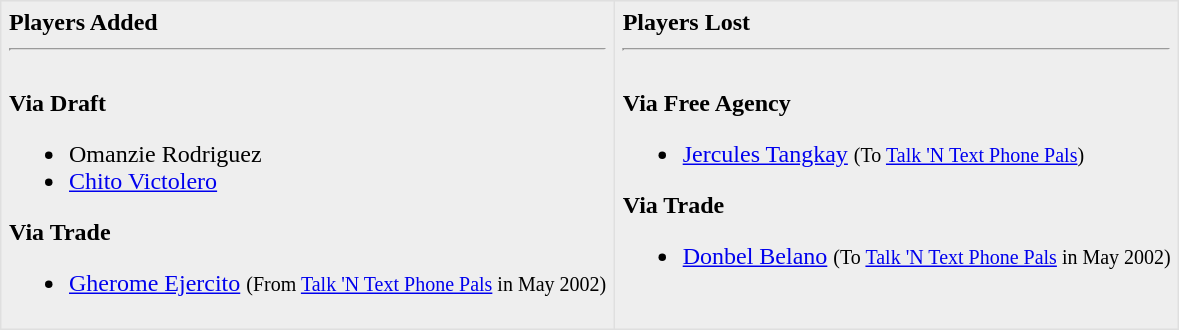<table border=1 style="border-collapse:collapse; background-color:#eeeeee" bordercolor="#DFDFDF" cellpadding="5">
<tr>
<td valign="top"><strong>Players Added</strong> <hr><br><strong>Via Draft</strong><ul><li>Omanzie Rodriguez</li><li><a href='#'>Chito Victolero</a></li></ul><strong>Via Trade</strong><ul><li><a href='#'>Gherome Ejercito</a> <small>(From <a href='#'>Talk 'N Text Phone Pals</a> in May 2002)</small></li></ul></td>
<td valign="top"><strong>Players Lost</strong> <hr><br><strong>Via Free Agency</strong><ul><li><a href='#'>Jercules Tangkay</a> <small>(To <a href='#'>Talk 'N Text Phone Pals</a>)</small></li></ul><strong>Via Trade</strong><ul><li><a href='#'>Donbel Belano</a> <small>(To <a href='#'>Talk 'N Text Phone Pals</a> in May 2002)</small></li></ul></td>
</tr>
</table>
